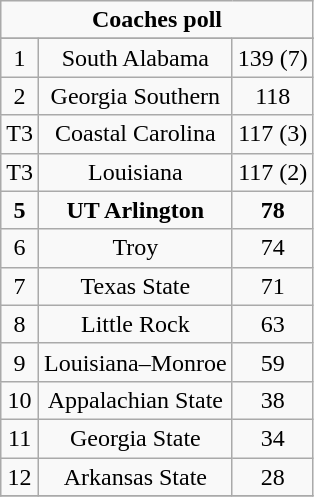<table class="wikitable">
<tr align="center">
<td align="center" Colspan="3"><strong>Coaches poll</strong></td>
</tr>
<tr align="center">
</tr>
<tr align="center">
<td>1</td>
<td>South Alabama</td>
<td>139 (7)</td>
</tr>
<tr align="center">
<td>2</td>
<td>Georgia Southern</td>
<td>118</td>
</tr>
<tr align="center">
<td>T3</td>
<td>Coastal Carolina</td>
<td>117 (3)</td>
</tr>
<tr align="center">
<td>T3</td>
<td>Louisiana</td>
<td>117 (2)</td>
</tr>
<tr align="center">
<td><strong>5</strong></td>
<td><strong>UT Arlington</strong></td>
<td><strong>78</strong></td>
</tr>
<tr align="center">
<td>6</td>
<td>Troy</td>
<td>74</td>
</tr>
<tr align="center">
<td>7</td>
<td>Texas State</td>
<td>71</td>
</tr>
<tr align="center">
<td>8</td>
<td>Little Rock</td>
<td>63</td>
</tr>
<tr align="center">
<td>9</td>
<td>Louisiana–Monroe</td>
<td>59</td>
</tr>
<tr align="center">
<td>10</td>
<td>Appalachian State</td>
<td>38</td>
</tr>
<tr align="center">
<td>11</td>
<td>Georgia State</td>
<td>34</td>
</tr>
<tr align="center">
<td>12</td>
<td>Arkansas State</td>
<td>28</td>
</tr>
<tr align="center">
</tr>
</table>
